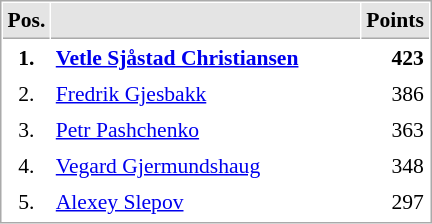<table cellspacing="1" cellpadding="3" style="border:1px solid #AAAAAA;font-size:90%">
<tr bgcolor="#E4E4E4">
<th style="border-bottom:1px solid #AAAAAA" width=10>Pos.</th>
<th style="border-bottom:1px solid #AAAAAA" width=200></th>
<th style="border-bottom:1px solid #AAAAAA" width=20>Points</th>
</tr>
<tr>
<td align="center"><strong>1.</strong></td>
<td> <strong><a href='#'>Vetle Sjåstad Christiansen</a></strong></td>
<td align="right"><strong>423</strong></td>
</tr>
<tr>
<td align="center">2.</td>
<td> <a href='#'>Fredrik Gjesbakk</a></td>
<td align="right">386</td>
</tr>
<tr>
<td align="center">3.</td>
<td> <a href='#'>Petr Pashchenko</a></td>
<td align="right">363</td>
</tr>
<tr>
<td align="center">4.</td>
<td> <a href='#'>Vegard Gjermundshaug</a></td>
<td align="right">348</td>
</tr>
<tr>
<td align="center">5.</td>
<td> <a href='#'>Alexey Slepov</a></td>
<td align="right">297</td>
</tr>
<tr>
</tr>
</table>
